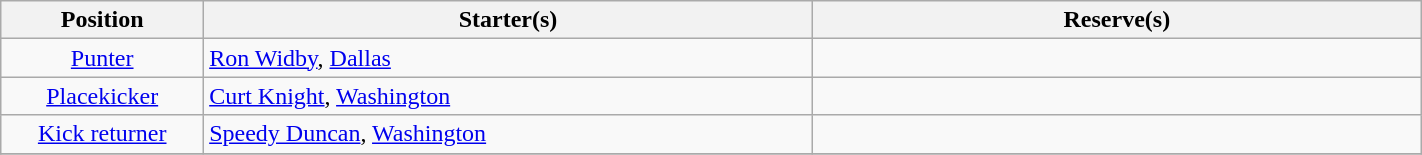<table class="wikitable" width=75%>
<tr>
<th width=10%>Position</th>
<th width=30%>Starter(s)</th>
<th width=30%>Reserve(s)</th>
</tr>
<tr>
<td align=center><a href='#'>Punter</a></td>
<td> <a href='#'>Ron Widby</a>, <a href='#'>Dallas</a></td>
<td></td>
</tr>
<tr>
<td align=center><a href='#'>Placekicker</a></td>
<td> <a href='#'>Curt Knight</a>, <a href='#'>Washington</a></td>
<td></td>
</tr>
<tr>
<td align=center><a href='#'>Kick returner</a></td>
<td> <a href='#'>Speedy Duncan</a>, <a href='#'>Washington</a></td>
<td></td>
</tr>
<tr>
</tr>
</table>
